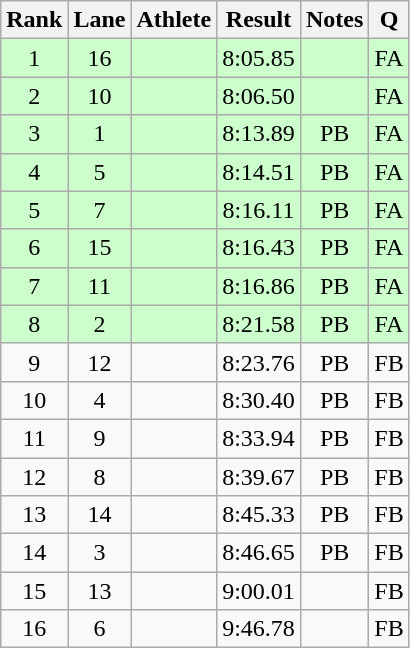<table class="wikitable sortable" style="text-align:center">
<tr>
<th>Rank</th>
<th>Lane</th>
<th>Athlete</th>
<th>Result</th>
<th>Notes</th>
<th>Q</th>
</tr>
<tr style="background:#cfc;">
<td>1</td>
<td>16</td>
<td align=left></td>
<td>8:05.85</td>
<td></td>
<td>FA</td>
</tr>
<tr style="background:#cfc;">
<td>2</td>
<td>10</td>
<td align=left></td>
<td>8:06.50</td>
<td></td>
<td>FA</td>
</tr>
<tr style="background:#cfc;">
<td>3</td>
<td>1</td>
<td align=left></td>
<td>8:13.89</td>
<td>PB</td>
<td>FA</td>
</tr>
<tr style="background:#cfc;">
<td>4</td>
<td>5</td>
<td align=left></td>
<td>8:14.51</td>
<td>PB</td>
<td>FA</td>
</tr>
<tr style="background:#cfc;">
<td>5</td>
<td>7</td>
<td align=left></td>
<td>8:16.11</td>
<td>PB</td>
<td>FA</td>
</tr>
<tr style="background:#cfc;">
<td>6</td>
<td>15</td>
<td align=left></td>
<td>8:16.43</td>
<td>PB</td>
<td>FA</td>
</tr>
<tr style="background:#cfc;">
<td>7</td>
<td>11</td>
<td align=left></td>
<td>8:16.86</td>
<td>PB</td>
<td>FA</td>
</tr>
<tr style="background:#cfc;">
<td>8</td>
<td>2</td>
<td align=left></td>
<td>8:21.58</td>
<td>PB</td>
<td>FA</td>
</tr>
<tr>
<td>9</td>
<td>12</td>
<td align=left></td>
<td>8:23.76</td>
<td>PB</td>
<td>FB</td>
</tr>
<tr>
<td>10</td>
<td>4</td>
<td align=left></td>
<td>8:30.40</td>
<td>PB</td>
<td>FB</td>
</tr>
<tr>
<td>11</td>
<td>9</td>
<td align=left></td>
<td>8:33.94</td>
<td>PB</td>
<td>FB</td>
</tr>
<tr>
<td>12</td>
<td>8</td>
<td align=left></td>
<td>8:39.67</td>
<td>PB</td>
<td>FB</td>
</tr>
<tr>
<td>13</td>
<td>14</td>
<td align=left></td>
<td>8:45.33</td>
<td>PB</td>
<td>FB</td>
</tr>
<tr>
<td>14</td>
<td>3</td>
<td align=left></td>
<td>8:46.65</td>
<td>PB</td>
<td>FB</td>
</tr>
<tr>
<td>15</td>
<td>13</td>
<td align=left></td>
<td>9:00.01</td>
<td></td>
<td>FB</td>
</tr>
<tr>
<td>16</td>
<td>6</td>
<td align=left></td>
<td>9:46.78</td>
<td></td>
<td>FB</td>
</tr>
</table>
